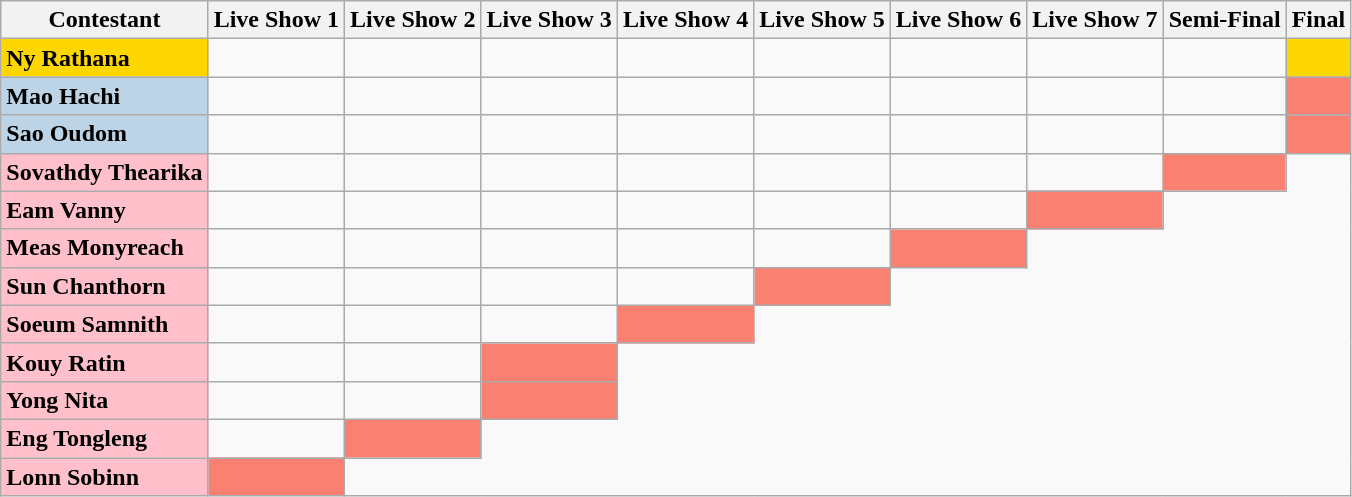<table class="wikitable">
<tr>
<th>Contestant</th>
<th>Live Show 1</th>
<th>Live Show 2</th>
<th>Live Show 3</th>
<th>Live Show 4</th>
<th>Live Show 5</th>
<th>Live Show 6</th>
<th>Live Show 7</th>
<th>Semi-Final</th>
<th>Final</th>
</tr>
<tr>
<td style="background:gold"><strong>Ny Rathana</strong></td>
<td></td>
<td></td>
<td></td>
<td></td>
<td></td>
<td></td>
<td></td>
<td></td>
<td style="background:gold"></td>
</tr>
<tr>
<td style="background:#BCD4E6"><strong>Mao Hachi</strong></td>
<td></td>
<td></td>
<td></td>
<td></td>
<td></td>
<td></td>
<td></td>
<td></td>
<td style="background:salmon"></td>
</tr>
<tr>
<td style="background:#BCD4E6"><strong>Sao Oudom</strong></td>
<td></td>
<td></td>
<td></td>
<td></td>
<td></td>
<td></td>
<td></td>
<td></td>
<td style="background:salmon"></td>
</tr>
<tr>
<td style="background:pink"><strong>Sovathdy Thearika</strong></td>
<td></td>
<td></td>
<td></td>
<td></td>
<td></td>
<td></td>
<td></td>
<td style="background:salmon"></td>
</tr>
<tr>
<td style="background:pink"><strong>Eam Vanny</strong></td>
<td></td>
<td></td>
<td></td>
<td></td>
<td></td>
<td></td>
<td style="background:salmon"></td>
</tr>
<tr>
<td style="background:pink"><strong>Meas Monyreach</strong></td>
<td></td>
<td></td>
<td></td>
<td></td>
<td></td>
<td style="background:salmon"></td>
</tr>
<tr>
<td style="background:pink"><strong>Sun Chanthorn</strong></td>
<td></td>
<td></td>
<td></td>
<td></td>
<td style="background:salmon"></td>
</tr>
<tr>
<td style="background:pink"><strong>Soeum Samnith</strong></td>
<td></td>
<td></td>
<td></td>
<td style="background:salmon"></td>
</tr>
<tr>
<td style="background:pink"><strong>Kouy Ratin</strong></td>
<td></td>
<td></td>
<td style="background:salmon"></td>
</tr>
<tr>
<td style="background:pink"><strong>Yong Nita</strong></td>
<td></td>
<td></td>
<td style="background:salmon"></td>
</tr>
<tr>
<td style="background:pink"><strong>Eng Tongleng</strong></td>
<td></td>
<td style="background:salmon"></td>
</tr>
<tr>
<td style="background:pink"><strong>Lonn Sobinn</strong></td>
<td style="background:salmon"></td>
</tr>
</table>
